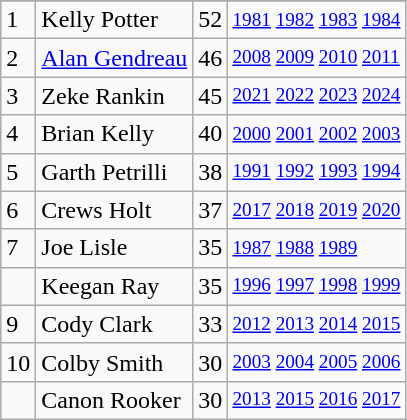<table class="wikitable">
<tr>
</tr>
<tr>
<td>1</td>
<td>Kelly Potter</td>
<td>52</td>
<td style="font-size:80%;"><a href='#'>1981</a> <a href='#'>1982</a> <a href='#'>1983</a> <a href='#'>1984</a></td>
</tr>
<tr>
<td>2</td>
<td><a href='#'>Alan Gendreau</a></td>
<td>46</td>
<td style="font-size:80%;"><a href='#'>2008</a> <a href='#'>2009</a> <a href='#'>2010</a> <a href='#'>2011</a></td>
</tr>
<tr>
<td>3</td>
<td>Zeke Rankin</td>
<td>45</td>
<td style="font-size:80%;"><a href='#'>2021</a> <a href='#'>2022</a> <a href='#'>2023</a> <a href='#'>2024</a></td>
</tr>
<tr>
<td>4</td>
<td>Brian Kelly</td>
<td>40</td>
<td style="font-size:80%;"><a href='#'>2000</a> <a href='#'>2001</a> <a href='#'>2002</a> <a href='#'>2003</a></td>
</tr>
<tr>
<td>5</td>
<td>Garth Petrilli</td>
<td>38</td>
<td style="font-size:80%;"><a href='#'>1991</a> <a href='#'>1992</a> <a href='#'>1993</a> <a href='#'>1994</a></td>
</tr>
<tr>
<td>6</td>
<td>Crews Holt</td>
<td>37</td>
<td style="font-size:80%;"><a href='#'>2017</a> <a href='#'>2018</a> <a href='#'>2019</a> <a href='#'>2020</a></td>
</tr>
<tr>
<td>7</td>
<td>Joe Lisle</td>
<td>35</td>
<td style="font-size:80%;"><a href='#'>1987</a> <a href='#'>1988</a> <a href='#'>1989</a></td>
</tr>
<tr>
<td></td>
<td>Keegan Ray</td>
<td>35</td>
<td style="font-size:80%;"><a href='#'>1996</a> <a href='#'>1997</a> <a href='#'>1998</a> <a href='#'>1999</a></td>
</tr>
<tr>
<td>9</td>
<td>Cody Clark</td>
<td>33</td>
<td style="font-size:80%;"><a href='#'>2012</a> <a href='#'>2013</a> <a href='#'>2014</a> <a href='#'>2015</a></td>
</tr>
<tr>
<td>10</td>
<td>Colby Smith</td>
<td>30</td>
<td style="font-size:80%;"><a href='#'>2003</a> <a href='#'>2004</a> <a href='#'>2005</a> <a href='#'>2006</a></td>
</tr>
<tr>
<td></td>
<td>Canon Rooker</td>
<td>30</td>
<td style="font-size:80%;"><a href='#'>2013</a> <a href='#'>2015</a> <a href='#'>2016</a> <a href='#'>2017</a></td>
</tr>
</table>
